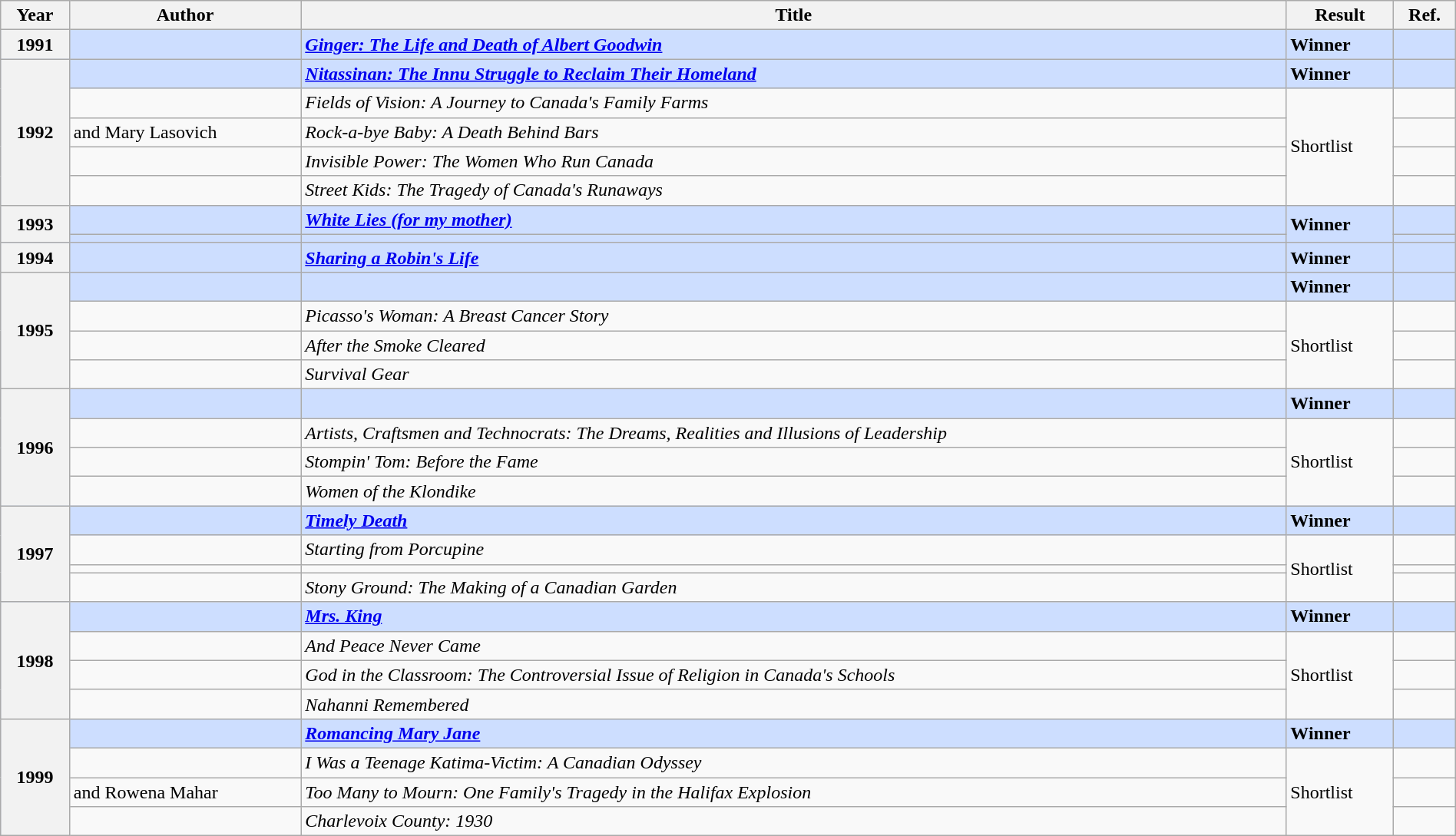<table class="wikitable sortable mw-collapsible" width="100%">
<tr>
<th>Year</th>
<th>Author</th>
<th>Title</th>
<th>Result</th>
<th>Ref.</th>
</tr>
<tr style=background:#cddeff>
<th align="center">1991</th>
<td><strong></strong></td>
<td><strong><em><a href='#'>Ginger: The Life and Death of Albert Goodwin</a></em></strong></td>
<td><strong>Winner</strong></td>
<td></td>
</tr>
<tr style=background:#cddeff>
<th rowspan="5">1992</th>
<td><strong></strong></td>
<td><strong><em><a href='#'>Nitassinan: The Innu Struggle to Reclaim Their Homeland</a></em></strong></td>
<td><strong>Winner</strong></td>
<td></td>
</tr>
<tr>
<td></td>
<td><em>Fields of Vision: A Journey to Canada's Family Farms</em></td>
<td rowspan="4">Shortlist</td>
<td></td>
</tr>
<tr>
<td> and Mary Lasovich</td>
<td><em>Rock-a-bye Baby: A Death Behind Bars</em></td>
<td></td>
</tr>
<tr>
<td></td>
<td><em>Invisible Power: The Women Who Run Canada</em></td>
<td></td>
</tr>
<tr>
<td></td>
<td><em>Street Kids: The Tragedy of Canada's Runaways</em></td>
<td></td>
</tr>
<tr style=background:#cddeff>
<th rowspan="2">1993</th>
<td><strong></strong></td>
<td><strong><em><a href='#'>White Lies (for my mother)</a></em></strong></td>
<td rowspan="2"><strong>Winner</strong></td>
<td></td>
</tr>
<tr style=background:#cddeff>
<td><strong></strong></td>
<td><strong><em></em></strong></td>
<td></td>
</tr>
<tr style=background:#cddeff>
<th>1994</th>
<td><strong></strong></td>
<td><strong><em><a href='#'>Sharing a Robin's Life</a></em></strong></td>
<td><strong>Winner</strong></td>
<td></td>
</tr>
<tr style=background:#cddeff>
<th rowspan="4">1995</th>
<td><strong></strong></td>
<td><strong><em></em></strong></td>
<td><strong>Winner</strong></td>
<td></td>
</tr>
<tr>
<td></td>
<td><em>Picasso's Woman: A Breast Cancer Story</em></td>
<td rowspan="3">Shortlist</td>
<td></td>
</tr>
<tr>
<td></td>
<td><em>After the Smoke Cleared</em></td>
<td></td>
</tr>
<tr>
<td></td>
<td><em>Survival Gear</em></td>
<td></td>
</tr>
<tr style=background:#cddeff>
<th rowspan="4">1996</th>
<td><strong></strong></td>
<td><strong><em></em></strong></td>
<td><strong>Winner</strong></td>
<td></td>
</tr>
<tr>
<td></td>
<td><em>Artists, Craftsmen and Technocrats: The Dreams, Realities and Illusions of Leadership</em></td>
<td rowspan="3">Shortlist</td>
<td></td>
</tr>
<tr>
<td></td>
<td><em>Stompin' Tom: Before the Fame</em></td>
<td></td>
</tr>
<tr>
<td></td>
<td><em>Women of the Klondike</em></td>
<td></td>
</tr>
<tr style=background:#cddeff>
<th rowspan="4">1997</th>
<td><strong></strong></td>
<td><strong><em><a href='#'>Timely Death</a></em></strong></td>
<td><strong>Winner</strong></td>
<td></td>
</tr>
<tr>
<td></td>
<td><em>Starting from Porcupine</em></td>
<td rowspan="3">Shortlist</td>
<td></td>
</tr>
<tr>
<td></td>
<td><em></em></td>
<td></td>
</tr>
<tr>
<td></td>
<td><em>Stony Ground: The Making of a Canadian Garden</em></td>
<td></td>
</tr>
<tr style=background:#cddeff>
<th rowspan="4">1998</th>
<td><strong></strong></td>
<td><strong><em><a href='#'>Mrs. King</a></em></strong></td>
<td><strong>Winner</strong></td>
<td></td>
</tr>
<tr>
<td></td>
<td><em>And Peace Never Came</em></td>
<td rowspan="3">Shortlist</td>
<td></td>
</tr>
<tr>
<td></td>
<td><em>God in the Classroom: The Controversial Issue of Religion in Canada's Schools</em></td>
<td></td>
</tr>
<tr>
<td></td>
<td><em>Nahanni Remembered</em></td>
<td></td>
</tr>
<tr style=background:#cddeff>
<th rowspan="4">1999</th>
<td><strong></strong></td>
<td><strong><em><a href='#'>Romancing Mary Jane</a></em></strong></td>
<td><strong>Winner</strong></td>
<td></td>
</tr>
<tr>
<td></td>
<td><em>I Was a Teenage Katima-Victim: A Canadian Odyssey</em></td>
<td rowspan="3">Shortlist</td>
<td></td>
</tr>
<tr>
<td> and Rowena Mahar</td>
<td><em>Too Many to Mourn: One Family's Tragedy in the Halifax Explosion</em></td>
<td></td>
</tr>
<tr>
<td></td>
<td><em>Charlevoix County: 1930</em></td>
<td></td>
</tr>
</table>
